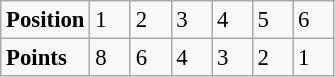<table class="wikitable" style="font-size: 95%;">
<tr>
<td><strong>Position</strong></td>
<td width=20>1</td>
<td width=20>2</td>
<td width=20>3</td>
<td width=20>4</td>
<td width=20>5</td>
<td width=20>6</td>
</tr>
<tr>
<td><strong>Points</strong></td>
<td>8</td>
<td>6</td>
<td>4</td>
<td>3</td>
<td>2</td>
<td>1</td>
</tr>
</table>
